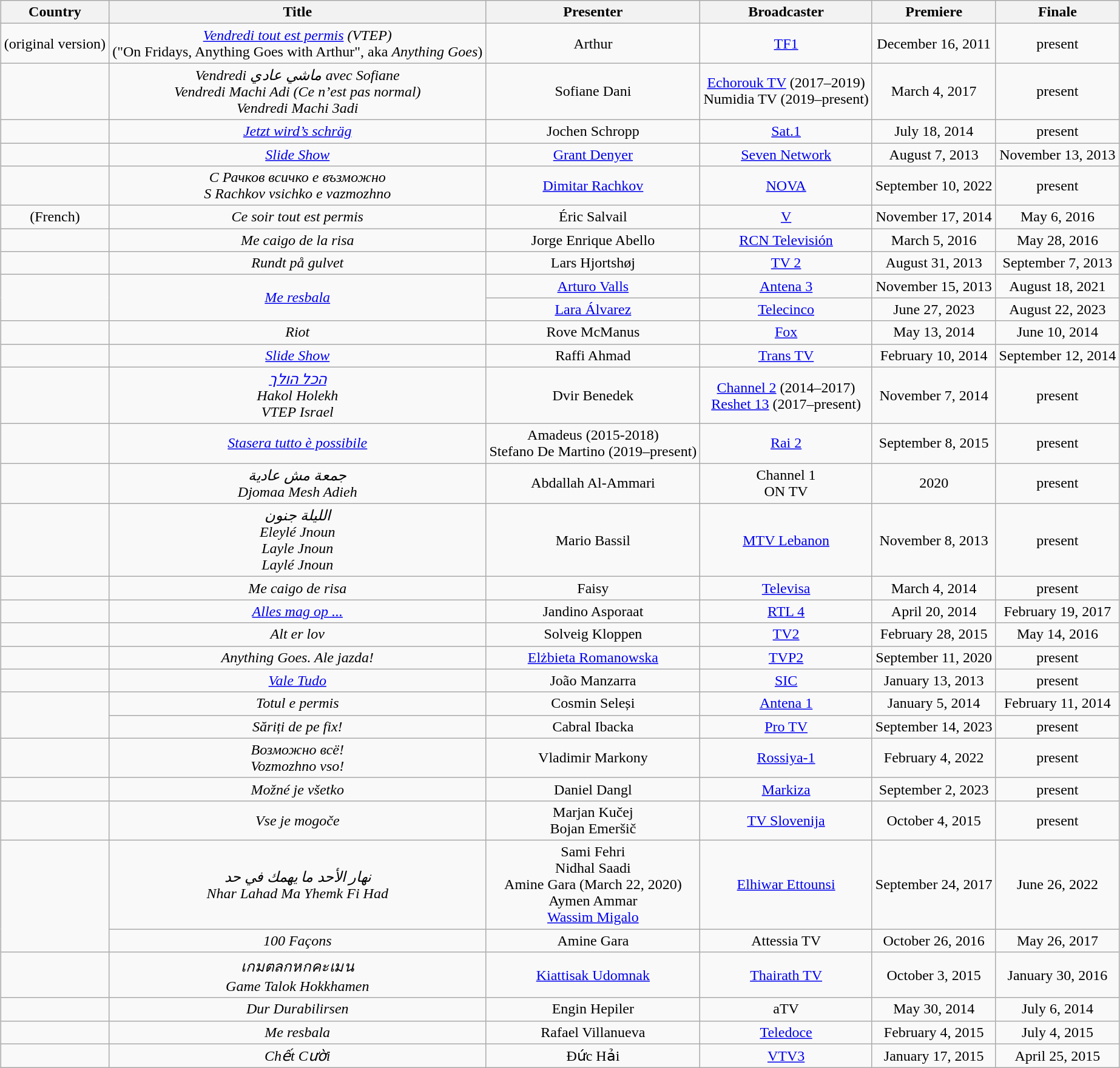<table class="wikitable" style="text-align: center; margin-left: auto; margin-right: auto; border: none;">
<tr>
<th scope="col">Country</th>
<th scope="col">Title</th>
<th scope="col">Presenter</th>
<th scope="col">Broadcaster</th>
<th scope="col">Premiere</th>
<th scope="col">Finale</th>
</tr>
<tr>
<td> (original version)</td>
<td><em><a href='#'>Vendredi tout est permis</a> (VTEP)</em><br>("On Fridays, Anything Goes with Arthur", aka <em>Anything Goes</em>)</td>
<td>Arthur</td>
<td><a href='#'>TF1</a></td>
<td>December 16, 2011</td>
<td>present</td>
</tr>
<tr>
<td></td>
<td><em>Vendredi ماشي عادي avec Sofiane</em><br><em>Vendredi Machi Adi (Ce n’est pas normal)</em><br><em>Vendredi Machi 3adi</em></td>
<td>Sofiane Dani</td>
<td><a href='#'>Echorouk TV</a> (2017–2019)<br>Numidia TV (2019–present)</td>
<td>March 4, 2017</td>
<td>present</td>
</tr>
<tr>
<td></td>
<td><em><a href='#'>Jetzt wird’s schräg</a></em></td>
<td>Jochen Schropp</td>
<td><a href='#'>Sat.1</a></td>
<td>July 18, 2014</td>
<td>present</td>
</tr>
<tr>
<td></td>
<td><em><a href='#'>Slide Show</a></em></td>
<td><a href='#'>Grant Denyer</a></td>
<td><a href='#'>Seven Network</a></td>
<td>August 7, 2013</td>
<td>November 13, 2013</td>
</tr>
<tr>
<td></td>
<td><em>С Рачков всичко е възможно</em><br><em>S Rachkov vsichko e vazmozhno</em></td>
<td><a href='#'>Dimitar Rachkov</a></td>
<td><a href='#'>NOVA</a></td>
<td>September 10, 2022</td>
<td>present</td>
</tr>
<tr>
<td> (French)</td>
<td><em>Ce soir tout est permis</em></td>
<td>Éric Salvail</td>
<td><a href='#'>V</a></td>
<td>November 17, 2014</td>
<td>May 6, 2016</td>
</tr>
<tr>
<td></td>
<td><em>Me caigo de la risa</em></td>
<td>Jorge Enrique Abello</td>
<td><a href='#'>RCN Televisión</a></td>
<td>March 5, 2016</td>
<td>May 28, 2016</td>
</tr>
<tr>
<td></td>
<td><em>Rundt på gulvet</em></td>
<td>Lars Hjortshøj</td>
<td><a href='#'>TV 2</a></td>
<td>August 31, 2013</td>
<td>September 7, 2013</td>
</tr>
<tr>
<td rowspan=2></td>
<td rowspan=2><em><a href='#'>Me resbala</a></em></td>
<td><a href='#'>Arturo Valls</a></td>
<td><a href='#'>Antena 3</a></td>
<td>November 15, 2013</td>
<td>August 18, 2021</td>
</tr>
<tr>
<td><a href='#'>Lara Álvarez</a></td>
<td><a href='#'>Telecinco</a></td>
<td>June 27, 2023</td>
<td>August 22, 2023</td>
</tr>
<tr>
<td></td>
<td><em>Riot</em></td>
<td>Rove McManus</td>
<td><a href='#'>Fox</a></td>
<td>May 13, 2014</td>
<td>June 10, 2014</td>
</tr>
<tr>
<td></td>
<td><em><a href='#'>Slide Show</a></em></td>
<td>Raffi Ahmad</td>
<td><a href='#'>Trans TV</a></td>
<td>February 10, 2014</td>
<td>September 12, 2014</td>
</tr>
<tr>
<td></td>
<td><em><a href='#'>הכל הולך</a></em><br><em>Hakol Holekh</em><br><em>VTEP Israel</em></td>
<td>Dvir Benedek</td>
<td><a href='#'>Channel 2</a> (2014–2017)<br><a href='#'>Reshet 13</a> (2017–present)</td>
<td>November 7, 2014</td>
<td>present</td>
</tr>
<tr>
<td></td>
<td><em><a href='#'>Stasera tutto è possibile</a></em></td>
<td>Amadeus (2015-2018)<br>Stefano De Martino (2019–present)</td>
<td><a href='#'>Rai 2</a></td>
<td>September 8, 2015</td>
<td>present</td>
</tr>
<tr>
<td></td>
<td><em>جمعة مش عادية</em><br><em>Djomaa Mesh Adieh</em></td>
<td>Abdallah Al-Ammari</td>
<td>Channel 1<br>ON TV</td>
<td>2020</td>
<td>present</td>
</tr>
<tr>
<td></td>
<td><em>الليلة جنون</em><br><em>Eleylé Jnoun</em><br><em>Layle Jnoun</em><br><em>Laylé Jnoun</em></td>
<td>Mario Bassil</td>
<td><a href='#'>MTV Lebanon</a></td>
<td>November 8, 2013</td>
<td>present</td>
</tr>
<tr>
<td></td>
<td><em>Me caigo de risa</em></td>
<td>Faisy</td>
<td><a href='#'>Televisa</a></td>
<td>March 4, 2014</td>
<td>present</td>
</tr>
<tr>
<td></td>
<td><em><a href='#'>Alles mag op ...</a></em></td>
<td>Jandino Asporaat</td>
<td><a href='#'>RTL 4</a></td>
<td>April 20, 2014</td>
<td>February 19, 2017</td>
</tr>
<tr>
<td></td>
<td><em>Alt er lov</em></td>
<td>Solveig Kloppen</td>
<td><a href='#'>TV2</a></td>
<td>February 28, 2015</td>
<td>May 14, 2016 </td>
</tr>
<tr>
<td></td>
<td><em>Anything Goes. Ale jazda!</em></td>
<td><a href='#'>Elżbieta Romanowska</a></td>
<td><a href='#'>TVP2</a></td>
<td>September 11, 2020</td>
<td>present</td>
</tr>
<tr>
<td></td>
<td><em><a href='#'>Vale Tudo</a></em></td>
<td>João Manzarra</td>
<td><a href='#'>SIC</a></td>
<td>January 13, 2013</td>
<td>present</td>
</tr>
<tr>
<td rowspan="2"></td>
<td><em>Totul e permis</em></td>
<td>Cosmin Seleși</td>
<td><a href='#'>Antena 1</a></td>
<td>January 5, 2014</td>
<td>February 11, 2014</td>
</tr>
<tr>
<td><em>Săriți de pe fix!</em></td>
<td>Cabral Ibacka</td>
<td><a href='#'>Pro TV</a></td>
<td>September 14, 2023</td>
<td>present</td>
</tr>
<tr>
<td></td>
<td><em>Возможно всё!</em><br><em>Vozmozhno vso!</em></td>
<td>Vladimir Markony</td>
<td><a href='#'>Rossiya-1</a></td>
<td>February 4, 2022</td>
<td>present</td>
</tr>
<tr>
<td></td>
<td><em>Možné je všetko</em></td>
<td>Daniel Dangl</td>
<td><a href='#'>Markiza</a></td>
<td>September 2, 2023</td>
<td>present</td>
</tr>
<tr>
<td></td>
<td><em>Vse je mogoče</em></td>
<td>Marjan Kučej<br>Bojan Emeršič</td>
<td><a href='#'>TV Slovenija</a></td>
<td>October 4, 2015</td>
<td>present</td>
</tr>
<tr>
<td rowspan="2"></td>
<td><em>نهار الأحد ما يهمك في حد</em><br><em>Nhar Lahad Ma Yhemk Fi Had</em></td>
<td>Sami Fehri<br>Nidhal Saadi<br>Amine Gara (March 22, 2020)<br>Aymen Ammar<br><a href='#'>Wassim Migalo</a></td>
<td><a href='#'>Elhiwar Ettounsi</a></td>
<td>September 24, 2017</td>
<td>June 26, 2022</td>
</tr>
<tr>
<td><em>100 Façons</em></td>
<td>Amine Gara</td>
<td>Attessia TV</td>
<td>October 26, 2016</td>
<td>May 26, 2017</td>
</tr>
<tr>
<td></td>
<td><em>เกมตลกหกคะเมน</em><br> <em>Game Talok Hokkhamen</em></td>
<td><a href='#'>Kiattisak Udomnak</a></td>
<td><a href='#'>Thairath TV</a></td>
<td>October 3, 2015</td>
<td>January 30, 2016</td>
</tr>
<tr>
<td></td>
<td><em>Dur Durabilirsen</em></td>
<td>Engin Hepiler</td>
<td>aTV</td>
<td>May 30, 2014</td>
<td>July 6, 2014</td>
</tr>
<tr>
<td></td>
<td><em>Me resbala</em></td>
<td>Rafael Villanueva</td>
<td><a href='#'>Teledoce</a></td>
<td>February 4, 2015</td>
<td>July 4, 2015</td>
</tr>
<tr>
<td></td>
<td><em>Chết Cười</em></td>
<td>Đức Hải</td>
<td><a href='#'>VTV3</a></td>
<td>January 17, 2015</td>
<td>April 25, 2015</td>
</tr>
</table>
